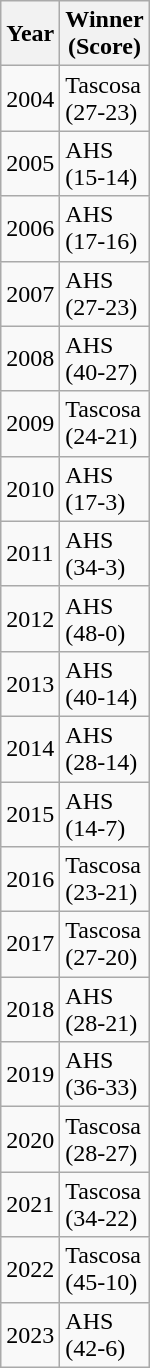<table class="wikitable">
<tr>
<th>Year</th>
<th>Winner<br> (Score)</th>
</tr>
<tr>
<td>2004</td>
<td>Tascosa<br> (27-23)</td>
</tr>
<tr>
<td>2005</td>
<td>AHS<br>(15-14)</td>
</tr>
<tr>
<td>2006</td>
<td>AHS<br>(17-16)</td>
</tr>
<tr>
<td>2007</td>
<td>AHS<br>(27-23)</td>
</tr>
<tr>
<td>2008</td>
<td>AHS<br>(40-27)</td>
</tr>
<tr>
<td>2009</td>
<td>Tascosa<br>(24-21)</td>
</tr>
<tr>
<td>2010</td>
<td>AHS<br>(17-3)</td>
</tr>
<tr>
<td>2011</td>
<td>AHS<br>(34-3)</td>
</tr>
<tr>
<td>2012</td>
<td>AHS<br>(48-0)</td>
</tr>
<tr>
<td>2013</td>
<td>AHS<br>(40-14)</td>
</tr>
<tr>
<td>2014</td>
<td>AHS<br>(28-14)</td>
</tr>
<tr>
<td>2015</td>
<td>AHS<br>(14-7)</td>
</tr>
<tr>
<td>2016</td>
<td>Tascosa<br>(23-21)</td>
</tr>
<tr>
<td>2017</td>
<td>Tascosa<br>(27-20)</td>
</tr>
<tr>
<td>2018</td>
<td>AHS<br>(28-21)</td>
</tr>
<tr>
<td>2019</td>
<td>AHS<br>(36-33)</td>
</tr>
<tr>
<td>2020</td>
<td>Tascosa<br>(28-27)</td>
</tr>
<tr>
<td>2021</td>
<td>Tascosa<br>(34-22)</td>
</tr>
<tr>
<td>2022</td>
<td>Tascosa<br>(45-10)</td>
</tr>
<tr>
<td>2023</td>
<td>AHS<br>(42-6)</td>
</tr>
</table>
